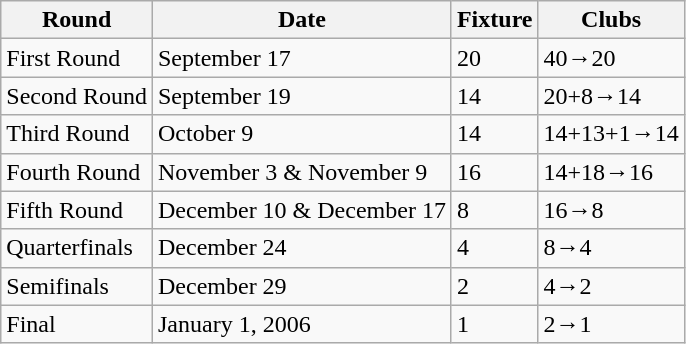<table class="wikitable">
<tr>
<th>Round</th>
<th>Date</th>
<th>Fixture</th>
<th>Clubs</th>
</tr>
<tr>
<td>First Round</td>
<td>September 17</td>
<td>20</td>
<td>40→20</td>
</tr>
<tr>
<td>Second Round</td>
<td>September 19</td>
<td>14</td>
<td>20+8→14</td>
</tr>
<tr>
<td>Third Round</td>
<td>October 9</td>
<td>14</td>
<td>14+13+1→14</td>
</tr>
<tr>
<td>Fourth Round</td>
<td>November 3 & November 9</td>
<td>16</td>
<td>14+18→16</td>
</tr>
<tr>
<td>Fifth Round</td>
<td>December 10 & December 17</td>
<td>8</td>
<td>16→8</td>
</tr>
<tr>
<td>Quarterfinals</td>
<td>December 24</td>
<td>4</td>
<td>8→4</td>
</tr>
<tr>
<td>Semifinals</td>
<td>December 29</td>
<td>2</td>
<td>4→2</td>
</tr>
<tr>
<td>Final</td>
<td>January 1, 2006</td>
<td>1</td>
<td>2→1</td>
</tr>
</table>
